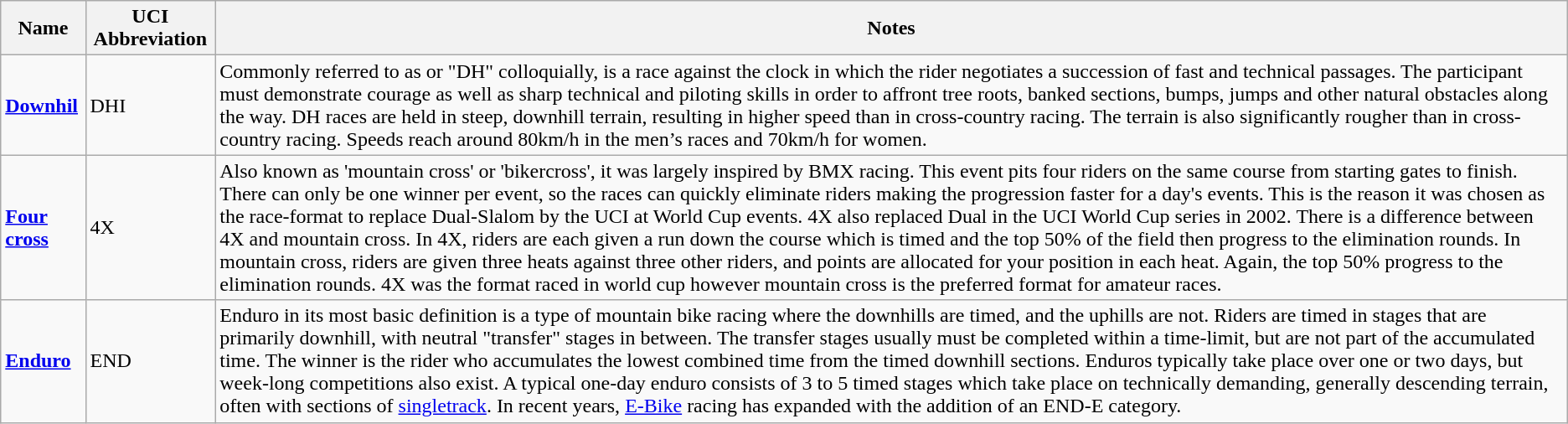<table class="wikitable">
<tr>
<th>Name</th>
<th>UCI Abbreviation</th>
<th>Notes</th>
</tr>
<tr>
<td><strong><a href='#'>Downhil</a></strong></td>
<td>DHI</td>
<td>Commonly referred to as or "DH" colloquially, is a race against the clock in which the rider negotiates a succession of fast and technical passages. The participant must demonstrate courage as well as sharp technical and piloting skills in order to affront tree roots, banked sections, bumps, jumps and other natural obstacles along the way. DH races are held in steep, downhill terrain, resulting in higher speed than in cross-country racing. The terrain is also significantly rougher than in cross-country racing. Speeds reach around 80km/h in the men’s races and 70km/h for women.</td>
</tr>
<tr>
<td><strong><a href='#'>Four cross</a></strong></td>
<td>4X</td>
<td>Also known as 'mountain cross' or 'bikercross', it was largely inspired by BMX racing. This event pits four riders on the same course from starting gates to finish. There can only be one winner per event, so the races can quickly eliminate riders making the progression faster for a day's events. This is the reason it was chosen as the race-format to replace Dual-Slalom by the UCI at World Cup events. 4X also replaced Dual in the UCI World Cup series in 2002. There is a difference between 4X and mountain cross. In 4X, riders are each given a run down the course which is timed and the top 50% of the field then progress to the elimination rounds. In mountain cross, riders are given three heats against three other riders, and points are allocated for your position in each heat. Again, the top 50% progress to the elimination rounds. 4X was the format raced in world cup however mountain cross is the preferred format for amateur races.</td>
</tr>
<tr>
<td><strong><a href='#'>Enduro</a></strong></td>
<td>END</td>
<td>Enduro in its most basic definition is a type of mountain bike racing where the downhills are timed, and the uphills are not. Riders are timed in stages that are primarily downhill, with neutral "transfer" stages in between. The transfer stages usually must be completed within a time-limit, but are not part of the accumulated time. The winner is the rider who accumulates the lowest combined time from the timed downhill sections. Enduros typically take place over one or two days, but week-long competitions also exist. A typical one-day enduro consists of 3 to 5 timed stages which take place on technically demanding, generally descending terrain, often with sections of <a href='#'>singletrack</a>. In recent years, <a href='#'>E-Bike</a> racing has expanded with the addition of an END-E category.</td>
</tr>
</table>
